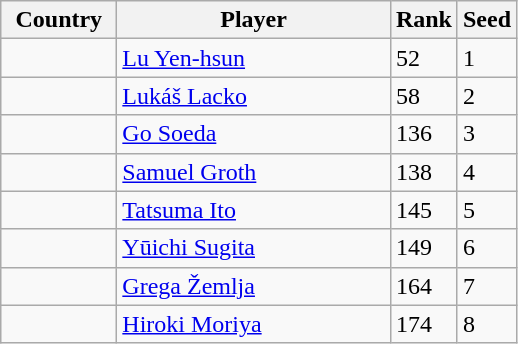<table class="sortable wikitable">
<tr>
<th width="70">Country</th>
<th width="175">Player</th>
<th>Rank</th>
<th>Seed</th>
</tr>
<tr>
<td></td>
<td><a href='#'>Lu Yen-hsun</a></td>
<td>52</td>
<td>1</td>
</tr>
<tr>
<td></td>
<td><a href='#'>Lukáš Lacko</a></td>
<td>58</td>
<td>2</td>
</tr>
<tr>
<td></td>
<td><a href='#'>Go Soeda</a></td>
<td>136</td>
<td>3</td>
</tr>
<tr>
<td></td>
<td><a href='#'>Samuel Groth</a></td>
<td>138</td>
<td>4</td>
</tr>
<tr>
<td></td>
<td><a href='#'>Tatsuma Ito</a></td>
<td>145</td>
<td>5</td>
</tr>
<tr>
<td></td>
<td><a href='#'>Yūichi Sugita</a></td>
<td>149</td>
<td>6</td>
</tr>
<tr>
<td></td>
<td><a href='#'>Grega Žemlja</a></td>
<td>164</td>
<td>7</td>
</tr>
<tr>
<td></td>
<td><a href='#'>Hiroki Moriya</a></td>
<td>174</td>
<td>8</td>
</tr>
</table>
